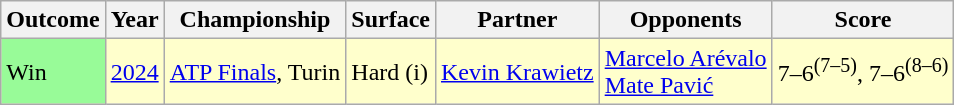<table class="sortable wikitable">
<tr>
<th>Outcome</th>
<th>Year</th>
<th>Championship</th>
<th>Surface</th>
<th>Partner</th>
<th>Opponents</th>
<th class="unsortable">Score</th>
</tr>
<tr bgcolor=ffffcc>
<td bgcolor=98fb98>Win</td>
<td><a href='#'>2024</a></td>
<td><a href='#'>ATP Finals</a>, Turin</td>
<td>Hard (i)</td>
<td> <a href='#'>Kevin Krawietz</a></td>
<td> <a href='#'>Marcelo Arévalo</a><br> <a href='#'>Mate Pavić</a></td>
<td>7–6<sup>(7–5)</sup>, 7–6<sup>(8–6)</sup></td>
</tr>
</table>
